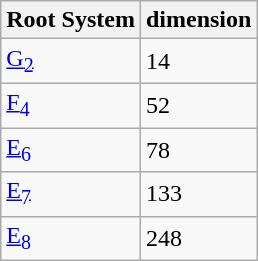<table class="wikitable">
<tr>
<th>Root System</th>
<th>dimension</th>
</tr>
<tr>
<td><a href='#'>G<sub>2</sub></a></td>
<td>14</td>
</tr>
<tr>
<td><a href='#'>F<sub>4</sub></a></td>
<td>52</td>
</tr>
<tr>
<td><a href='#'>E<sub>6</sub></a></td>
<td>78</td>
</tr>
<tr>
<td><a href='#'>E<sub>7</sub></a></td>
<td>133</td>
</tr>
<tr>
<td><a href='#'>E<sub>8</sub></a></td>
<td>248</td>
</tr>
</table>
